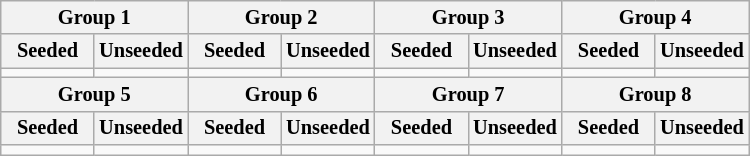<table class="wikitable" style="font-size:85%">
<tr>
<th colspan=2>Group 1</th>
<th colspan=2>Group 2</th>
<th colspan=2>Group 3</th>
<th colspan=2>Group 4</th>
</tr>
<tr>
<th width=12.5%>Seeded</th>
<th width=12.5%>Unseeded</th>
<th width=12.5%>Seeded</th>
<th width=12.5%>Unseeded</th>
<th width=12.5%>Seeded</th>
<th width=12.5%>Unseeded</th>
<th width=12.5%>Seeded</th>
<th width=12.5%>Unseeded</th>
</tr>
<tr>
<td valign=top></td>
<td valign=top></td>
<td valign=top></td>
<td valign=top></td>
<td valign=top></td>
<td valign=top></td>
<td valign=top></td>
<td valign=top></td>
</tr>
<tr>
<th colspan=2>Group 5</th>
<th colspan=2>Group 6</th>
<th colspan=2>Group 7</th>
<th colspan=2>Group 8</th>
</tr>
<tr>
<th>Seeded</th>
<th>Unseeded</th>
<th>Seeded</th>
<th>Unseeded</th>
<th>Seeded</th>
<th>Unseeded</th>
<th>Seeded</th>
<th>Unseeded</th>
</tr>
<tr>
<td valign=top></td>
<td valign=top></td>
<td valign=top></td>
<td valign=top></td>
<td valign=top></td>
<td valign=top></td>
<td valign=top></td>
<td valign=top></td>
</tr>
</table>
